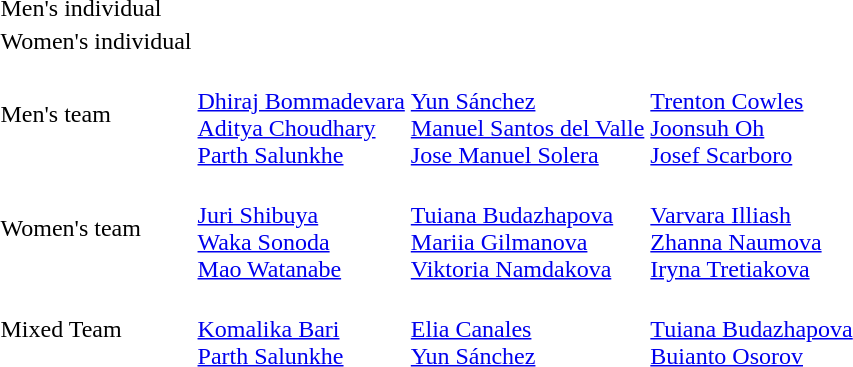<table>
<tr>
<td>Men's individual</td>
<td></td>
<td></td>
<td></td>
</tr>
<tr>
<td>Women's individual</td>
<td></td>
<td></td>
<td></td>
</tr>
<tr>
<td>Men's team</td>
<td><br><a href='#'>Dhiraj Bommadevara</a><br><a href='#'>Aditya Choudhary</a><br><a href='#'>Parth Salunkhe</a></td>
<td><br><a href='#'>Yun Sánchez</a><br><a href='#'>Manuel Santos del Valle</a><br><a href='#'>Jose Manuel Solera</a></td>
<td><br><a href='#'>Trenton Cowles</a><br><a href='#'>Joonsuh Oh</a><br><a href='#'>Josef Scarboro</a></td>
</tr>
<tr>
<td>Women's team</td>
<td><br><a href='#'>Juri Shibuya</a><br><a href='#'>Waka Sonoda</a><br><a href='#'>Mao Watanabe</a></td>
<td><br><a href='#'>Tuiana Budazhapova</a><br><a href='#'>Mariia Gilmanova</a><br><a href='#'>Viktoria Namdakova</a></td>
<td><br><a href='#'>Varvara Illiash</a><br><a href='#'>Zhanna Naumova</a><br><a href='#'>Iryna Tretiakova</a></td>
</tr>
<tr>
<td>Mixed Team</td>
<td><br><a href='#'>Komalika Bari</a><br><a href='#'>Parth Salunkhe</a></td>
<td><br><a href='#'>Elia Canales</a><br><a href='#'>Yun Sánchez</a></td>
<td><br><a href='#'>Tuiana Budazhapova</a><br><a href='#'>Buianto Osorov</a></td>
</tr>
</table>
